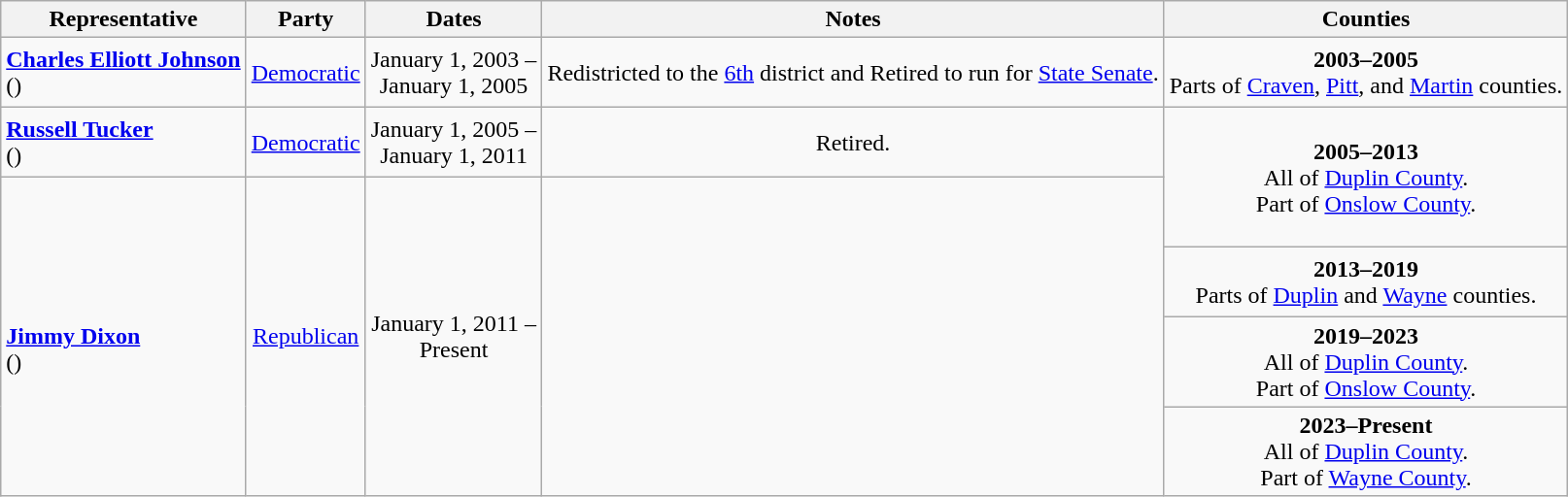<table class=wikitable style="text-align:center">
<tr>
<th>Representative</th>
<th>Party</th>
<th>Dates</th>
<th>Notes</th>
<th>Counties</th>
</tr>
<tr style="height:3em">
<td align=left><strong><a href='#'>Charles Elliott Johnson</a></strong><br>()</td>
<td><a href='#'>Democratic</a></td>
<td nowrap>January 1, 2003 – <br> January 1, 2005</td>
<td>Redistricted to the <a href='#'>6th</a> district and Retired to run for <a href='#'>State Senate</a>.</td>
<td><strong>2003–2005</strong><br> Parts of <a href='#'>Craven</a>, <a href='#'>Pitt</a>, and <a href='#'>Martin</a> counties.</td>
</tr>
<tr style="height:3em">
<td align=left><strong><a href='#'>Russell Tucker</a></strong><br>()</td>
<td><a href='#'>Democratic</a></td>
<td nowrap>January 1, 2005 – <br> January 1, 2011</td>
<td>Retired.</td>
<td rowspan=2><strong>2005–2013</strong><br> All of <a href='#'>Duplin County</a>. <br> Part of <a href='#'>Onslow County</a>.</td>
</tr>
<tr style="height:3em">
<td rowspan=4 align=left><br><strong><a href='#'>Jimmy Dixon</a></strong><br>()</td>
<td rowspan=4 ><a href='#'>Republican</a></td>
<td rowspan=4 nowrap>January 1, 2011 – <br> Present</td>
<td rowspan=4></td>
</tr>
<tr style="height:3em">
<td><strong>2013–2019</strong><br>  Parts of <a href='#'>Duplin</a> and <a href='#'>Wayne</a> counties.</td>
</tr>
<tr style="height:3em">
<td><strong>2019–2023</strong> <br> All of <a href='#'>Duplin County</a>. <br> Part of <a href='#'>Onslow County</a>.</td>
</tr>
<tr style="height:3em">
<td><strong>2023–Present</strong><br> All of <a href='#'>Duplin County</a>. <br> Part of <a href='#'>Wayne County</a>.</td>
</tr>
</table>
